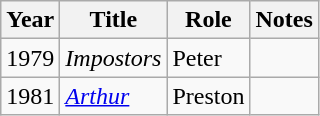<table class = "wikitable">
<tr>
<th>Year</th>
<th>Title</th>
<th>Role</th>
<th>Notes</th>
</tr>
<tr>
<td>1979</td>
<td><em>Impostors</em></td>
<td>Peter</td>
<td></td>
</tr>
<tr>
<td>1981</td>
<td><em><a href='#'>Arthur</a></em></td>
<td>Preston</td>
<td></td>
</tr>
</table>
